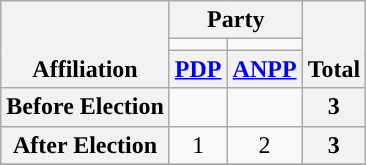<table class=wikitable style="text-align:center">
<tr style="vertical-align:bottom;">
<th rowspan=3>Affiliation</th>
<th colspan=2>Party</th>
<th rowspan=3>Total</th>
</tr>
<tr>
<td style="background-color:"></td>
<td style="background-color:"></td>
</tr>
<tr>
<th><a href='#'>PDP</a></th>
<th><a href='#'>ANPP</a></th>
</tr>
<tr>
<th>Before Election</th>
<td></td>
<td></td>
<th>3</th>
</tr>
<tr>
<th>After Election</th>
<td>1</td>
<td>2</td>
<th>3</th>
</tr>
<tr>
</tr>
</table>
